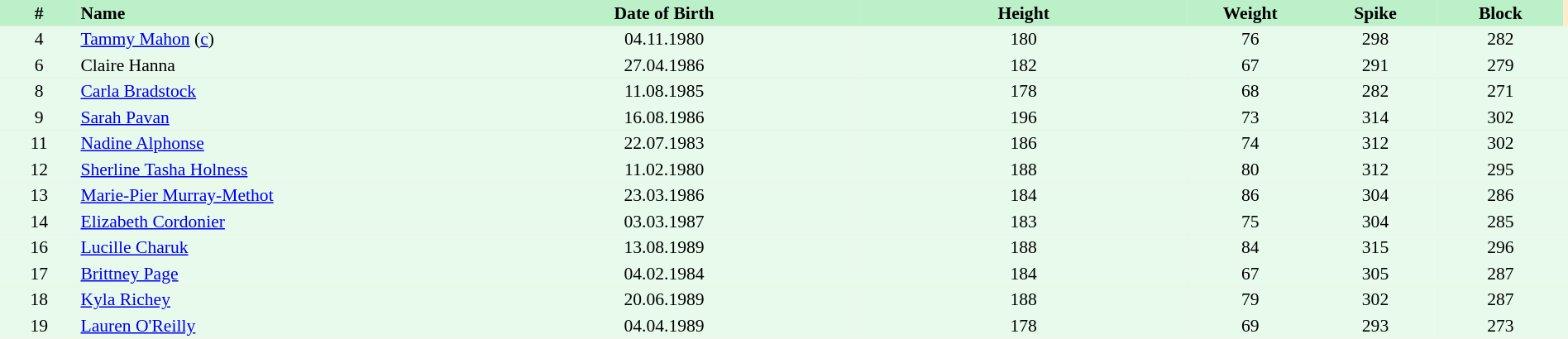<table border=0 cellpadding=2 cellspacing=0  |- bgcolor=#FFECCE style="text-align:center; font-size:90%;" width=100%>
<tr bgcolor=#BBF0C9>
<th width=5%>#</th>
<th width=25% align=left>Name</th>
<th width=25%>Date of Birth</th>
<th width=21%>Height</th>
<th width=8%>Weight</th>
<th width=8%>Spike</th>
<th width=8%>Block</th>
</tr>
<tr bgcolor=#E7FAEC>
<td>4</td>
<td align=left><a href='#'>Tammy Mahon</a> (<a href='#'>c</a>)</td>
<td>04.11.1980</td>
<td>180</td>
<td>76</td>
<td>298</td>
<td>282</td>
<td></td>
</tr>
<tr bgcolor=#E7FAEC>
<td>6</td>
<td align=left>Claire Hanna</td>
<td>27.04.1986</td>
<td>182</td>
<td>67</td>
<td>291</td>
<td>279</td>
<td></td>
</tr>
<tr bgcolor=#E7FAEC>
<td>8</td>
<td align=left><a href='#'>Carla Bradstock</a></td>
<td>11.08.1985</td>
<td>178</td>
<td>68</td>
<td>282</td>
<td>271</td>
<td></td>
</tr>
<tr bgcolor=#E7FAEC>
<td>9</td>
<td align=left><a href='#'>Sarah Pavan</a></td>
<td>16.08.1986</td>
<td>196</td>
<td>73</td>
<td>314</td>
<td>302</td>
<td></td>
</tr>
<tr bgcolor=#E7FAEC>
<td>11</td>
<td align=left><a href='#'>Nadine Alphonse</a></td>
<td>22.07.1983</td>
<td>186</td>
<td>74</td>
<td>312</td>
<td>302</td>
<td></td>
</tr>
<tr bgcolor=#E7FAEC>
<td>12</td>
<td align=left><a href='#'>Sherline Tasha Holness</a></td>
<td>11.02.1980</td>
<td>188</td>
<td>80</td>
<td>312</td>
<td>295</td>
<td></td>
</tr>
<tr bgcolor=#E7FAEC>
<td>13</td>
<td align=left><a href='#'>Marie-Pier Murray-Methot</a></td>
<td>23.03.1986</td>
<td>184</td>
<td>86</td>
<td>304</td>
<td>286</td>
<td></td>
</tr>
<tr bgcolor=#E7FAEC>
<td>14</td>
<td align=left><a href='#'>Elizabeth Cordonier</a></td>
<td>03.03.1987</td>
<td>183</td>
<td>75</td>
<td>304</td>
<td>285</td>
<td></td>
</tr>
<tr bgcolor=#E7FAEC>
<td>16</td>
<td align=left><a href='#'>Lucille Charuk</a></td>
<td>13.08.1989</td>
<td>188</td>
<td>84</td>
<td>315</td>
<td>296</td>
<td></td>
</tr>
<tr bgcolor=#E7FAEC>
<td>17</td>
<td align=left><a href='#'>Brittney Page</a></td>
<td>04.02.1984</td>
<td>184</td>
<td>67</td>
<td>305</td>
<td>287</td>
<td></td>
</tr>
<tr bgcolor=#E7FAEC>
<td>18</td>
<td align=left><a href='#'>Kyla Richey</a></td>
<td>20.06.1989</td>
<td>188</td>
<td>79</td>
<td>302</td>
<td>287</td>
<td></td>
</tr>
<tr bgcolor=#E7FAEC>
<td>19</td>
<td align=left><a href='#'>Lauren O'Reilly</a></td>
<td>04.04.1989</td>
<td>178</td>
<td>69</td>
<td>293</td>
<td>273</td>
<td></td>
</tr>
</table>
